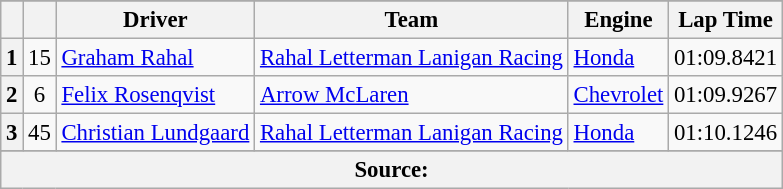<table class="wikitable" style="font-size:95%;">
<tr>
</tr>
<tr>
<th></th>
<th></th>
<th>Driver</th>
<th>Team</th>
<th>Engine</th>
<th>Lap Time</th>
</tr>
<tr>
<th>1</th>
<td align="center">15</td>
<td> <a href='#'>Graham Rahal</a></td>
<td><a href='#'>Rahal Letterman Lanigan Racing</a></td>
<td><a href='#'>Honda</a></td>
<td>01:09.8421</td>
</tr>
<tr>
<th>2</th>
<td align="center">6</td>
<td> <a href='#'>Felix Rosenqvist</a></td>
<td><a href='#'>Arrow McLaren</a></td>
<td><a href='#'>Chevrolet</a></td>
<td>01:09.9267</td>
</tr>
<tr>
<th>3</th>
<td align="center">45</td>
<td> <a href='#'>Christian Lundgaard</a></td>
<td><a href='#'>Rahal Letterman Lanigan Racing</a></td>
<td><a href='#'>Honda</a></td>
<td>01:10.1246</td>
</tr>
<tr>
</tr>
<tr class="sortbottom">
<th colspan="6">Source:</th>
</tr>
</table>
